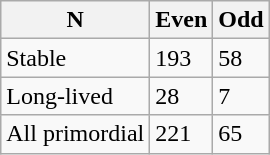<table class="wikitable" style="float:right; margin-left:1em">
<tr>
<th>N</th>
<th>Even</th>
<th>Odd</th>
</tr>
<tr>
<td>Stable</td>
<td>193</td>
<td>58</td>
</tr>
<tr>
<td>Long-lived</td>
<td>28</td>
<td>7</td>
</tr>
<tr>
<td>All primordial</td>
<td>221</td>
<td>65</td>
</tr>
</table>
